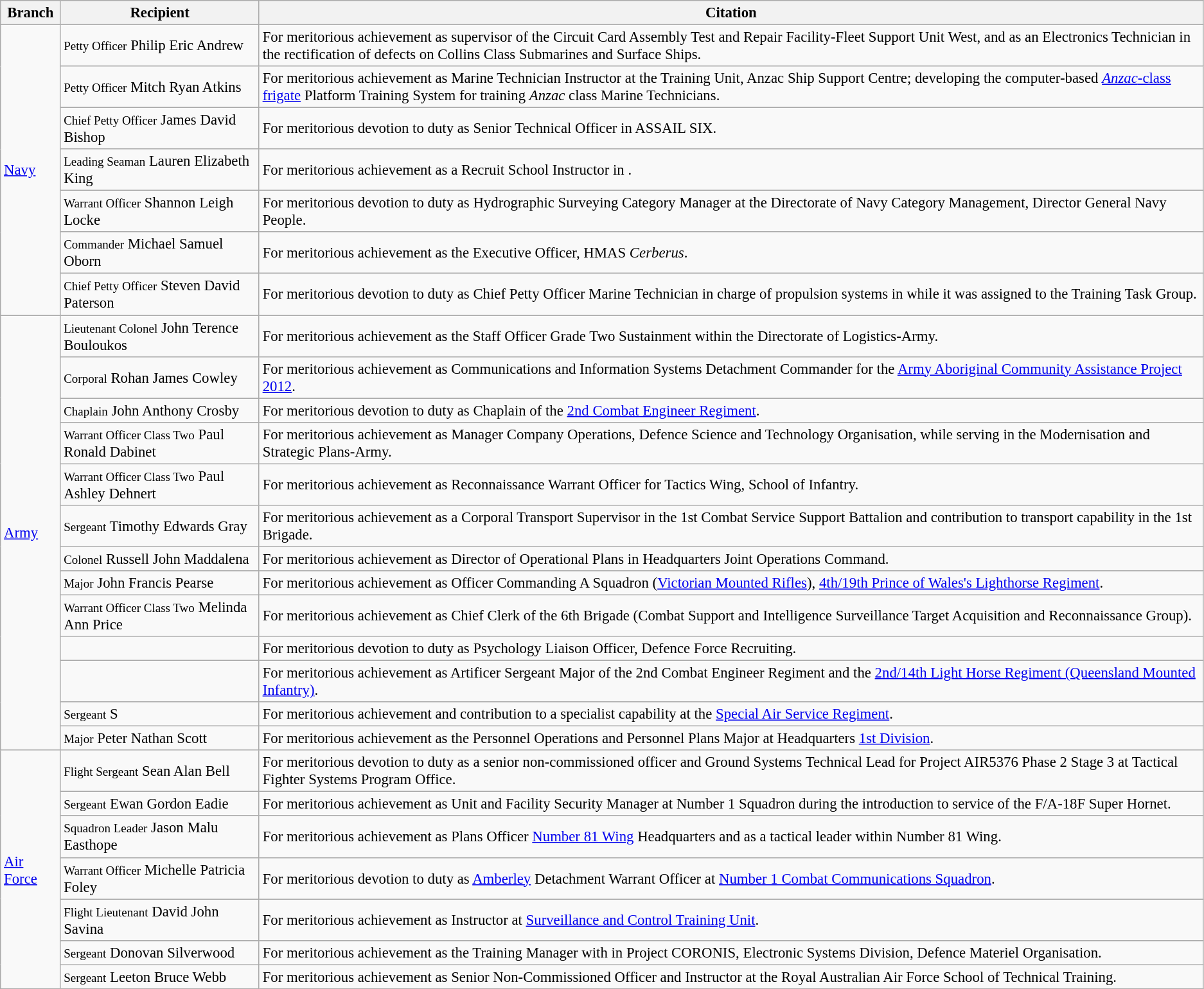<table class="wikitable" style="font-size:95%;">
<tr>
<th>Branch</th>
<th>Recipient</th>
<th>Citation</th>
</tr>
<tr>
<td rowspan="7"><a href='#'>Navy</a></td>
<td><small>Petty Officer</small> Philip Eric Andrew</td>
<td>For meritorious achievement as supervisor of the Circuit Card Assembly Test and Repair Facility-Fleet Support Unit West, and as an Electronics Technician in the rectification of defects on Collins Class Submarines and Surface Ships.</td>
</tr>
<tr>
<td><small>Petty Officer</small> Mitch Ryan Atkins</td>
<td>For meritorious achievement as Marine Technician Instructor at the Training Unit, Anzac Ship Support Centre; developing the computer-based <a href='#'><em>Anzac</em>-class frigate</a> Platform Training System for training <em>Anzac</em> class Marine Technicians.</td>
</tr>
<tr>
<td><small>Chief Petty Officer</small> James David Bishop</td>
<td>For meritorious devotion to duty as Senior Technical Officer in ASSAIL SIX.</td>
</tr>
<tr>
<td><small>Leading Seaman</small> Lauren Elizabeth King</td>
<td>For meritorious achievement as a Recruit School Instructor in .</td>
</tr>
<tr>
<td><small>Warrant Officer</small> Shannon Leigh Locke</td>
<td>For meritorious devotion to duty as Hydrographic Surveying Category Manager at the Directorate of Navy Category Management, Director General Navy People.</td>
</tr>
<tr>
<td><small>Commander</small> Michael Samuel Oborn </td>
<td>For meritorious achievement as the Executive Officer, HMAS <em>Cerberus</em>.</td>
</tr>
<tr>
<td><small>Chief Petty Officer</small> Steven David Paterson</td>
<td>For meritorious devotion to duty as Chief Petty Officer Marine Technician in charge of propulsion systems in  while it was assigned to the Training Task Group.</td>
</tr>
<tr>
<td rowspan="13"><a href='#'>Army</a></td>
<td><small>Lieutenant Colonel</small> John Terence Bouloukos</td>
<td>For meritorious achievement as the Staff Officer Grade Two Sustainment within the Directorate of Logistics-Army.</td>
</tr>
<tr>
<td><small>Corporal</small> Rohan James Cowley</td>
<td>For meritorious achievement as Communications and Information Systems Detachment Commander for the <a href='#'>Army Aboriginal Community Assistance Project 2012</a>.</td>
</tr>
<tr>
<td><small>Chaplain</small> John Anthony Crosby</td>
<td>For meritorious devotion to duty as Chaplain of the <a href='#'>2nd Combat Engineer Regiment</a>.</td>
</tr>
<tr>
<td><small>Warrant Officer Class Two</small> Paul Ronald Dabinet</td>
<td>For meritorious achievement as Manager Company Operations, Defence Science and Technology Organisation, while serving in the Modernisation and Strategic Plans-Army.</td>
</tr>
<tr>
<td><small>Warrant Officer Class Two</small> Paul Ashley Dehnert</td>
<td>For meritorious achievement as Reconnaissance Warrant Officer for Tactics Wing, School of Infantry.</td>
</tr>
<tr>
<td><small>Sergeant</small> Timothy Edwards Gray</td>
<td>For meritorious achievement as a Corporal Transport Supervisor in the 1st Combat Service Support Battalion and contribution to transport capability in the 1st Brigade.</td>
</tr>
<tr>
<td><small>Colonel</small> Russell John Maddalena</td>
<td>For meritorious achievement as Director of Operational Plans in Headquarters Joint Operations Command.</td>
</tr>
<tr>
<td><small>Major</small> John Francis Pearse</td>
<td>For meritorious achievement as Officer Commanding A Squadron (<a href='#'>Victorian Mounted Rifles</a>), <a href='#'>4th/19th Prince of Wales's Lighthorse Regiment</a>.</td>
</tr>
<tr>
<td><small>Warrant Officer Class Two</small> Melinda Ann Price</td>
<td>For meritorious achievement as Chief Clerk of the 6th Brigade (Combat Support and Intelligence Surveillance Target Acquisition and Reconnaissance Group).</td>
</tr>
<tr>
<td></td>
<td>For meritorious devotion to duty as Psychology Liaison Officer, Defence Force Recruiting.</td>
</tr>
<tr>
<td></td>
<td>For meritorious achievement as Artificer Sergeant Major of the 2nd Combat Engineer Regiment and the <a href='#'>2nd/14th Light Horse Regiment (Queensland Mounted Infantry)</a>.</td>
</tr>
<tr>
<td><small>Sergeant</small> S</td>
<td>For meritorious achievement and contribution to a specialist capability at the <a href='#'>Special Air Service Regiment</a>.</td>
</tr>
<tr>
<td><small>Major</small> Peter Nathan Scott</td>
<td>For meritorious achievement as the Personnel Operations and Personnel Plans Major at Headquarters <a href='#'>1st Division</a>.</td>
</tr>
<tr>
<td rowspan="7"><a href='#'>Air Force</a></td>
<td><small>Flight Sergeant</small> Sean Alan Bell</td>
<td>For meritorious devotion to duty as a senior non-commissioned officer and Ground Systems Technical Lead for Project AIR5376 Phase 2 Stage 3 at Tactical Fighter Systems Program Office.</td>
</tr>
<tr>
<td><small>Sergeant</small> Ewan Gordon Eadie</td>
<td>For meritorious achievement as Unit and Facility Security Manager at Number 1 Squadron during the introduction to service of the F/A-18F Super Hornet.</td>
</tr>
<tr>
<td><small>Squadron Leader</small> Jason Malu Easthope</td>
<td>For meritorious achievement as Plans Officer <a href='#'>Number 81 Wing</a> Headquarters and as a tactical leader within Number 81 Wing.</td>
</tr>
<tr>
<td><small>Warrant Officer</small> Michelle Patricia Foley</td>
<td>For meritorious devotion to duty as <a href='#'>Amberley</a> Detachment Warrant Officer at <a href='#'>Number 1 Combat Communications Squadron</a>.</td>
</tr>
<tr>
<td><small>Flight Lieutenant</small> David John Savina</td>
<td>For meritorious achievement as Instructor at <a href='#'>Surveillance and Control Training Unit</a>.</td>
</tr>
<tr>
<td><small>Sergeant</small> Donovan Silverwood</td>
<td>For meritorious achievement as the Training Manager with in Project CORONIS, Electronic Systems Division, Defence Materiel Organisation.</td>
</tr>
<tr>
<td><small>Sergeant</small> Leeton Bruce Webb</td>
<td>For meritorious achievement as Senior Non-Commissioned Officer and Instructor at the Royal Australian Air Force School of Technical Training.</td>
</tr>
</table>
